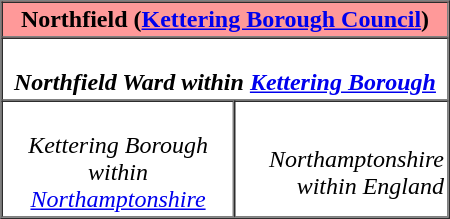<table border=1 cellpadding="2" cellspacing="0" align="right" width=300>
<tr>
<th colspan=2 align=center bgcolor="#ff9999">Northfield (<a href='#'>Kettering Borough Council</a>)</th>
</tr>
<tr>
<th colspan=2 alignn=center><br><em>Northfield Ward within <a href='#'>Kettering Borough</a></em></th>
</tr>
<tr>
<td align=center><br><em>Kettering Borough within <a href='#'>Northamptonshire</a></em></td>
<td align=right><br><em>Northamptonshire within England</em></td>
</tr>
</table>
